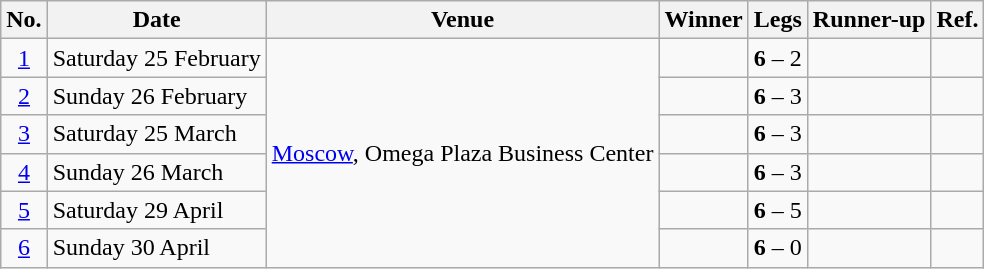<table class="wikitable">
<tr>
<th>No.</th>
<th>Date</th>
<th>Venue</th>
<th>Winner</th>
<th>Legs</th>
<th>Runner-up</th>
<th>Ref.</th>
</tr>
<tr>
<td align=center><a href='#'>1</a></td>
<td>Saturday 25 February</td>
<td rowspan=6> <a href='#'>Moscow</a>, Omega Plaza Business Center</td>
<td align=right></td>
<td align=center><strong>6</strong> – 2</td>
<td></td>
<td align=center></td>
</tr>
<tr>
<td align=center><a href='#'>2</a></td>
<td>Sunday 26 February</td>
<td align=right></td>
<td align=center><strong>6</strong> – 3</td>
<td></td>
<td align=center></td>
</tr>
<tr>
<td align=center><a href='#'>3</a></td>
<td>Saturday 25 March</td>
<td align=right></td>
<td align=center><strong>6</strong> – 3</td>
<td></td>
<td align=center></td>
</tr>
<tr>
<td align=center><a href='#'>4</a></td>
<td>Sunday 26 March</td>
<td align=right></td>
<td align=center><strong>6</strong> – 3</td>
<td></td>
<td align=center></td>
</tr>
<tr>
<td align=center><a href='#'>5</a></td>
<td>Saturday 29 April</td>
<td align=right></td>
<td align=center><strong>6</strong> – 5</td>
<td></td>
<td align=center></td>
</tr>
<tr>
<td align=center><a href='#'>6</a></td>
<td>Sunday 30 April</td>
<td align=right></td>
<td align=center><strong>6</strong> – 0</td>
<td></td>
<td align=center></td>
</tr>
</table>
